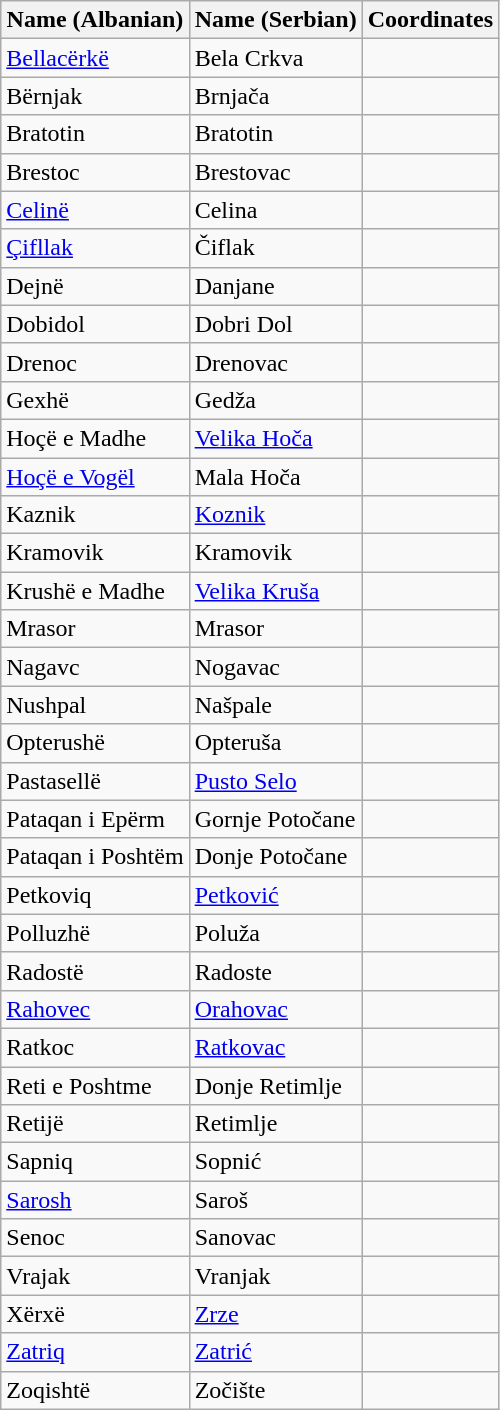<table class="wikitable sortable">
<tr>
<th>Name (Albanian)</th>
<th>Name (Serbian)</th>
<th>Coordinates</th>
</tr>
<tr>
<td><a href='#'>Bellacërkë</a></td>
<td>Bela Crkva</td>
<td></td>
</tr>
<tr>
<td>Bërnjak</td>
<td>Brnjača</td>
<td></td>
</tr>
<tr>
<td>Bratotin</td>
<td>Bratotin</td>
<td></td>
</tr>
<tr>
<td>Brestoc</td>
<td>Brestovac</td>
<td></td>
</tr>
<tr>
<td><a href='#'>Celinë</a></td>
<td>Celina</td>
<td></td>
</tr>
<tr>
<td><a href='#'>Çifllak</a></td>
<td>Čiflak</td>
<td></td>
</tr>
<tr>
<td>Dejnë</td>
<td>Danjane</td>
<td></td>
</tr>
<tr>
<td>Dobidol</td>
<td>Dobri Dol</td>
<td></td>
</tr>
<tr>
<td>Drenoc</td>
<td>Drenovac</td>
<td></td>
</tr>
<tr>
<td>Gexhë</td>
<td>Gedža</td>
<td></td>
</tr>
<tr>
<td>Hoçë e Madhe</td>
<td><a href='#'>Velika Hoča</a></td>
<td></td>
</tr>
<tr>
<td><a href='#'>Hoçë e Vogël</a></td>
<td>Mala Hoča</td>
<td></td>
</tr>
<tr>
<td>Kaznik</td>
<td><a href='#'>Koznik</a></td>
<td></td>
</tr>
<tr>
<td>Kramovik</td>
<td>Kramovik</td>
<td></td>
</tr>
<tr>
<td>Krushë e Madhe</td>
<td><a href='#'>Velika Kruša</a></td>
<td></td>
</tr>
<tr>
<td>Mrasor</td>
<td>Mrasor</td>
<td></td>
</tr>
<tr>
<td>Nagavc</td>
<td>Nogavac</td>
<td></td>
</tr>
<tr>
<td>Nushpal</td>
<td>Našpale</td>
<td></td>
</tr>
<tr>
<td>Opterushë</td>
<td>Opteruša</td>
<td></td>
</tr>
<tr>
<td>Pastasellë</td>
<td><a href='#'>Pusto Selo</a></td>
<td></td>
</tr>
<tr>
<td>Pataqan i Epërm</td>
<td>Gornje Potočane</td>
<td></td>
</tr>
<tr>
<td>Pataqan i Poshtëm</td>
<td>Donje Potočane</td>
<td></td>
</tr>
<tr>
<td>Petkoviq</td>
<td><a href='#'>Petković</a></td>
<td></td>
</tr>
<tr>
<td>Polluzhë</td>
<td>Poluža</td>
<td></td>
</tr>
<tr>
<td>Radostë</td>
<td>Radoste</td>
<td></td>
</tr>
<tr>
<td><a href='#'>Rahovec</a></td>
<td><a href='#'>Orahovac</a></td>
<td></td>
</tr>
<tr>
<td>Ratkoc</td>
<td><a href='#'>Ratkovac</a></td>
<td></td>
</tr>
<tr>
<td>Reti e Poshtme</td>
<td>Donje Retimlje</td>
<td></td>
</tr>
<tr>
<td>Retijë</td>
<td>Retimlje</td>
<td></td>
</tr>
<tr>
<td>Sapniq</td>
<td>Sopnić</td>
<td></td>
</tr>
<tr>
<td><a href='#'>Sarosh</a></td>
<td>Saroš</td>
<td></td>
</tr>
<tr>
<td>Senoc</td>
<td>Sanovac</td>
<td></td>
</tr>
<tr>
<td>Vrajak</td>
<td>Vranjak</td>
<td></td>
</tr>
<tr>
<td>Xërxë</td>
<td><a href='#'>Zrze</a></td>
<td></td>
</tr>
<tr>
<td><a href='#'>Zatriq</a></td>
<td><a href='#'>Zatrić</a></td>
<td></td>
</tr>
<tr>
<td>Zoqishtë</td>
<td>Zočište</td>
<td></td>
</tr>
</table>
